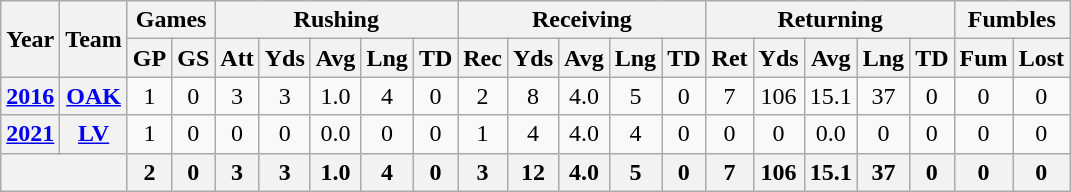<table class="wikitable" style="text-align: center;">
<tr>
<th rowspan="2">Year</th>
<th rowspan="2">Team</th>
<th colspan="2">Games</th>
<th colspan="5">Rushing</th>
<th colspan="5">Receiving</th>
<th colspan="5">Returning</th>
<th colspan="2">Fumbles</th>
</tr>
<tr>
<th>GP</th>
<th>GS</th>
<th>Att</th>
<th>Yds</th>
<th>Avg</th>
<th>Lng</th>
<th>TD</th>
<th>Rec</th>
<th>Yds</th>
<th>Avg</th>
<th>Lng</th>
<th>TD</th>
<th>Ret</th>
<th>Yds</th>
<th>Avg</th>
<th>Lng</th>
<th>TD</th>
<th>Fum</th>
<th>Lost</th>
</tr>
<tr>
<th><a href='#'>2016</a></th>
<th><a href='#'>OAK</a></th>
<td>1</td>
<td>0</td>
<td>3</td>
<td>3</td>
<td>1.0</td>
<td>4</td>
<td>0</td>
<td>2</td>
<td>8</td>
<td>4.0</td>
<td>5</td>
<td>0</td>
<td>7</td>
<td>106</td>
<td>15.1</td>
<td>37</td>
<td>0</td>
<td>0</td>
<td>0</td>
</tr>
<tr>
<th><a href='#'>2021</a></th>
<th><a href='#'>LV</a></th>
<td>1</td>
<td>0</td>
<td>0</td>
<td>0</td>
<td>0.0</td>
<td>0</td>
<td>0</td>
<td>1</td>
<td>4</td>
<td>4.0</td>
<td>4</td>
<td>0</td>
<td>0</td>
<td>0</td>
<td>0.0</td>
<td>0</td>
<td>0</td>
<td>0</td>
<td>0</td>
</tr>
<tr>
<th colspan="2"></th>
<th>2</th>
<th>0</th>
<th>3</th>
<th>3</th>
<th>1.0</th>
<th>4</th>
<th>0</th>
<th>3</th>
<th>12</th>
<th>4.0</th>
<th>5</th>
<th>0</th>
<th>7</th>
<th>106</th>
<th>15.1</th>
<th>37</th>
<th>0</th>
<th>0</th>
<th>0</th>
</tr>
</table>
